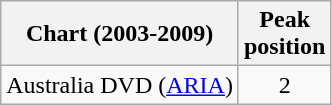<table class="wikitable sortable plainrowheaders" style="text-align:center">
<tr>
<th>Chart (2003-2009)</th>
<th>Peak<br> position</th>
</tr>
<tr>
<td>Australia DVD (<a href='#'>ARIA</a>)</td>
<td align="center">2</td>
</tr>
</table>
